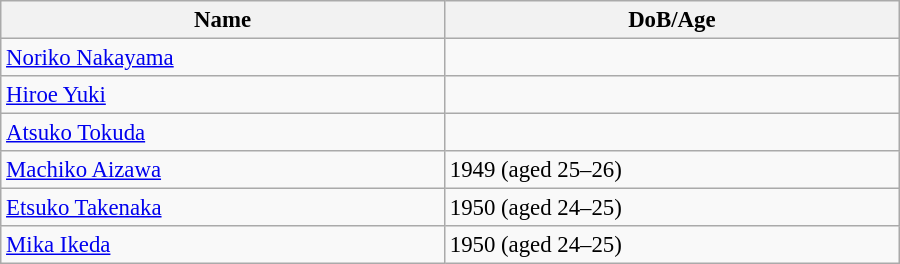<table class="wikitable" style="width:600px; font-size:95%;">
<tr>
<th align="left">Name</th>
<th align="left">DoB/Age</th>
</tr>
<tr>
<td align="left"><a href='#'>Noriko Nakayama</a></td>
<td align="left"></td>
</tr>
<tr>
<td align="left"><a href='#'>Hiroe Yuki</a></td>
<td align="left"></td>
</tr>
<tr>
<td align="left"><a href='#'>Atsuko Tokuda</a></td>
<td align="left"></td>
</tr>
<tr>
<td align="left"><a href='#'>Machiko Aizawa</a></td>
<td align="left">1949 (aged 25–26)</td>
</tr>
<tr>
<td align="left"><a href='#'>Etsuko Takenaka</a></td>
<td align="left">1950 (aged 24–25)</td>
</tr>
<tr>
<td align="left"><a href='#'>Mika Ikeda</a></td>
<td align="left">1950 (aged 24–25)</td>
</tr>
</table>
